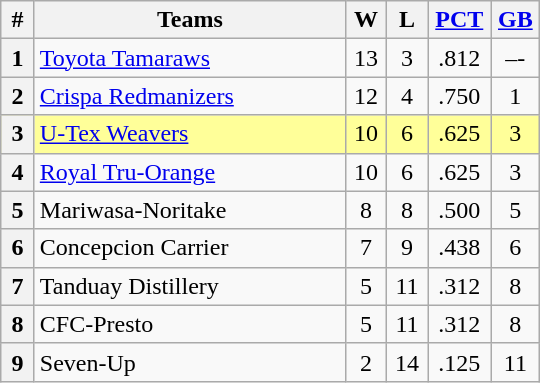<table class="wikitable" style="text-align:center;">
<tr>
<th width=15>#</th>
<th width=200>Teams</th>
<th width=20>W</th>
<th width=20>L</th>
<th width=35><a href='#'>PCT</a></th>
<th width=25><a href='#'>GB</a></th>
</tr>
<tr bgcolor=>
<th>1</th>
<td align=left><a href='#'>Toyota Tamaraws</a></td>
<td>13</td>
<td>3</td>
<td>.812</td>
<td>–-</td>
</tr>
<tr bgcolor=>
<th>2</th>
<td align=left><a href='#'>Crispa Redmanizers</a></td>
<td>12</td>
<td>4</td>
<td>.750</td>
<td>1</td>
</tr>
<tr bgcolor=#FFFF99>
<th>3</th>
<td align=left><a href='#'>U-Tex Weavers</a></td>
<td>10</td>
<td>6</td>
<td>.625</td>
<td>3</td>
</tr>
<tr bgcolor=>
<th>4</th>
<td align=left><a href='#'>Royal Tru-Orange</a></td>
<td>10</td>
<td>6</td>
<td>.625</td>
<td>3</td>
</tr>
<tr bgcolor=>
<th>5</th>
<td align=left>Mariwasa-Noritake</td>
<td>8</td>
<td>8</td>
<td>.500</td>
<td>5</td>
</tr>
<tr bgcolor=>
<th>6</th>
<td align=left>Concepcion Carrier</td>
<td>7</td>
<td>9</td>
<td>.438</td>
<td>6</td>
</tr>
<tr bgcolor=>
<th>7</th>
<td align=left>Tanduay Distillery</td>
<td>5</td>
<td>11</td>
<td>.312</td>
<td>8</td>
</tr>
<tr bgcolor=>
<th>8</th>
<td align=left>CFC-Presto</td>
<td>5</td>
<td>11</td>
<td>.312</td>
<td>8</td>
</tr>
<tr bgcolor=>
<th>9</th>
<td align=left>Seven-Up</td>
<td>2</td>
<td>14</td>
<td>.125</td>
<td>11</td>
</tr>
</table>
